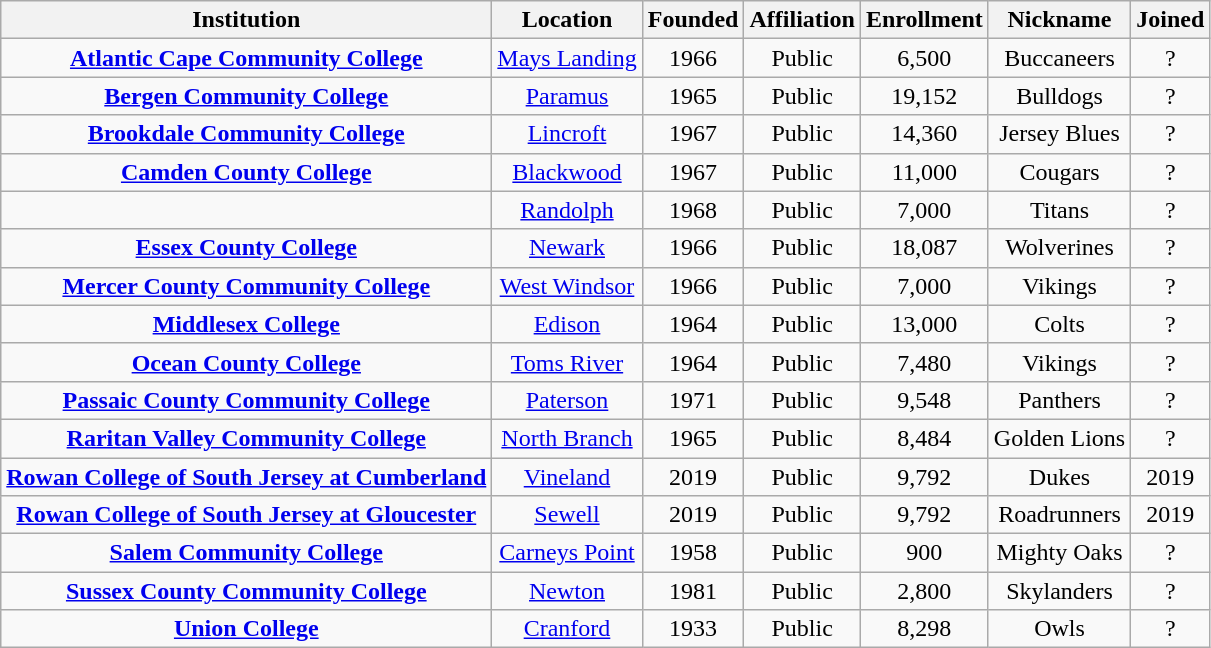<table class="wikitable sortable" style="text-align:center;">
<tr>
<th>Institution</th>
<th>Location</th>
<th>Founded</th>
<th>Affiliation</th>
<th>Enrollment</th>
<th>Nickname</th>
<th>Joined</th>
</tr>
<tr>
<td><strong><a href='#'>Atlantic Cape Community College</a></strong></td>
<td><a href='#'>Mays Landing</a></td>
<td>1966</td>
<td>Public</td>
<td>6,500</td>
<td>Buccaneers</td>
<td>?</td>
</tr>
<tr>
<td><strong><a href='#'>Bergen Community College</a></strong></td>
<td><a href='#'>Paramus</a></td>
<td>1965</td>
<td>Public</td>
<td>19,152</td>
<td>Bulldogs</td>
<td>?</td>
</tr>
<tr>
<td><strong><a href='#'>Brookdale Community College</a></strong></td>
<td><a href='#'>Lincroft</a></td>
<td>1967</td>
<td>Public</td>
<td>14,360</td>
<td>Jersey Blues</td>
<td>?</td>
</tr>
<tr>
<td><strong><a href='#'>Camden County College</a></strong></td>
<td><a href='#'>Blackwood</a></td>
<td>1967</td>
<td>Public</td>
<td>11,000</td>
<td>Cougars</td>
<td>?</td>
</tr>
<tr>
<td></td>
<td><a href='#'>Randolph</a></td>
<td>1968</td>
<td>Public</td>
<td>7,000</td>
<td>Titans</td>
<td>?</td>
</tr>
<tr>
<td><strong><a href='#'>Essex County College</a></strong></td>
<td><a href='#'>Newark</a></td>
<td>1966</td>
<td>Public</td>
<td>18,087</td>
<td>Wolverines</td>
<td>?</td>
</tr>
<tr>
<td><strong><a href='#'>Mercer County Community College</a></strong></td>
<td><a href='#'>West Windsor</a></td>
<td>1966</td>
<td>Public</td>
<td>7,000</td>
<td>Vikings</td>
<td>?</td>
</tr>
<tr>
<td><strong><a href='#'>Middlesex College</a></strong></td>
<td><a href='#'>Edison</a></td>
<td>1964</td>
<td>Public</td>
<td>13,000</td>
<td>Colts</td>
<td>?</td>
</tr>
<tr>
<td><strong><a href='#'>Ocean County College</a></strong></td>
<td><a href='#'>Toms River</a></td>
<td>1964</td>
<td>Public</td>
<td>7,480</td>
<td>Vikings</td>
<td>?</td>
</tr>
<tr>
<td><strong><a href='#'>Passaic County Community College</a></strong></td>
<td><a href='#'>Paterson</a></td>
<td>1971</td>
<td>Public</td>
<td>9,548</td>
<td>Panthers</td>
<td>?</td>
</tr>
<tr>
<td><strong><a href='#'>Raritan Valley Community College</a></strong></td>
<td><a href='#'>North Branch</a></td>
<td>1965</td>
<td>Public</td>
<td>8,484</td>
<td>Golden Lions</td>
<td>?</td>
</tr>
<tr>
<td><strong><a href='#'>Rowan College of South Jersey at Cumberland</a></strong><br></td>
<td><a href='#'>Vineland</a></td>
<td>2019</td>
<td>Public</td>
<td>9,792</td>
<td>Dukes</td>
<td>2019</td>
</tr>
<tr>
<td><strong><a href='#'>Rowan College of South Jersey at Gloucester</a></strong><br></td>
<td><a href='#'>Sewell</a></td>
<td>2019</td>
<td>Public</td>
<td>9,792</td>
<td>Roadrunners</td>
<td>2019</td>
</tr>
<tr>
<td><strong><a href='#'>Salem Community College</a></strong></td>
<td><a href='#'>Carneys Point</a></td>
<td>1958</td>
<td>Public</td>
<td>900</td>
<td>Mighty Oaks</td>
<td>?</td>
</tr>
<tr>
<td><strong><a href='#'>Sussex County Community College</a></strong></td>
<td><a href='#'>Newton</a></td>
<td>1981</td>
<td>Public</td>
<td>2,800</td>
<td>Skylanders</td>
<td>?</td>
</tr>
<tr>
<td><strong><a href='#'>Union College</a></strong></td>
<td><a href='#'>Cranford</a></td>
<td>1933</td>
<td>Public</td>
<td>8,298</td>
<td>Owls</td>
<td>?</td>
</tr>
</table>
